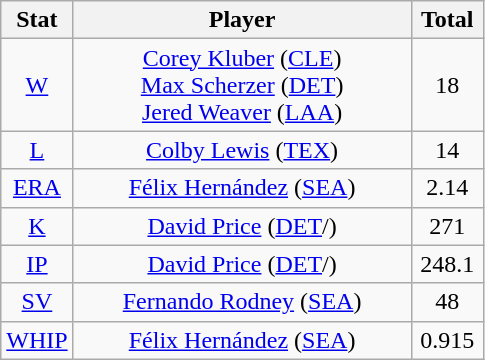<table class="wikitable" style="text-align:center;">
<tr>
<th style="width:15%">Stat</th>
<th>Player</th>
<th style="width:15%">Total</th>
</tr>
<tr>
<td><a href='#'>W</a></td>
<td><a href='#'>Corey Kluber</a> (<a href='#'>CLE</a>)<br><a href='#'>Max Scherzer</a> (<a href='#'>DET</a>)<br><a href='#'>Jered Weaver</a> (<a href='#'>LAA</a>)</td>
<td>18</td>
</tr>
<tr>
<td><a href='#'>L</a></td>
<td><a href='#'>Colby Lewis</a> (<a href='#'>TEX</a>)</td>
<td>14</td>
</tr>
<tr>
<td><a href='#'>ERA</a></td>
<td><a href='#'>Félix Hernández</a> (<a href='#'>SEA</a>)</td>
<td>2.14</td>
</tr>
<tr>
<td><a href='#'>K</a></td>
<td><a href='#'>David Price</a> (<a href='#'>DET</a>/)</td>
<td>271</td>
</tr>
<tr>
<td><a href='#'>IP</a></td>
<td><a href='#'>David Price</a> (<a href='#'>DET</a>/)</td>
<td>248.1</td>
</tr>
<tr>
<td><a href='#'>SV</a></td>
<td><a href='#'>Fernando Rodney</a> (<a href='#'>SEA</a>)</td>
<td>48</td>
</tr>
<tr>
<td><a href='#'>WHIP</a></td>
<td><a href='#'>Félix Hernández</a> (<a href='#'>SEA</a>)</td>
<td>0.915</td>
</tr>
</table>
